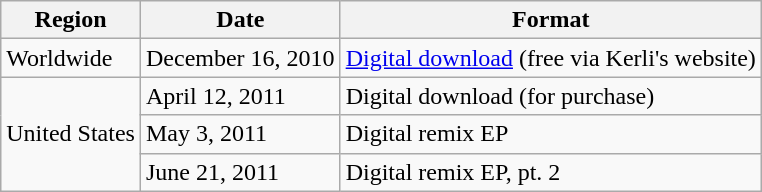<table class="wikitable">
<tr>
<th align="center">Region</th>
<th align="center">Date</th>
<th align="center">Format</th>
</tr>
<tr>
<td>Worldwide</td>
<td>December 16, 2010</td>
<td><a href='#'>Digital download</a> (free via Kerli's website)</td>
</tr>
<tr>
<td rowspan="3">United States</td>
<td>April 12, 2011</td>
<td Music download>Digital download (for purchase)</td>
</tr>
<tr>
<td>May 3, 2011</td>
<td>Digital remix EP</td>
</tr>
<tr>
<td>June 21, 2011</td>
<td>Digital remix EP, pt. 2</td>
</tr>
</table>
